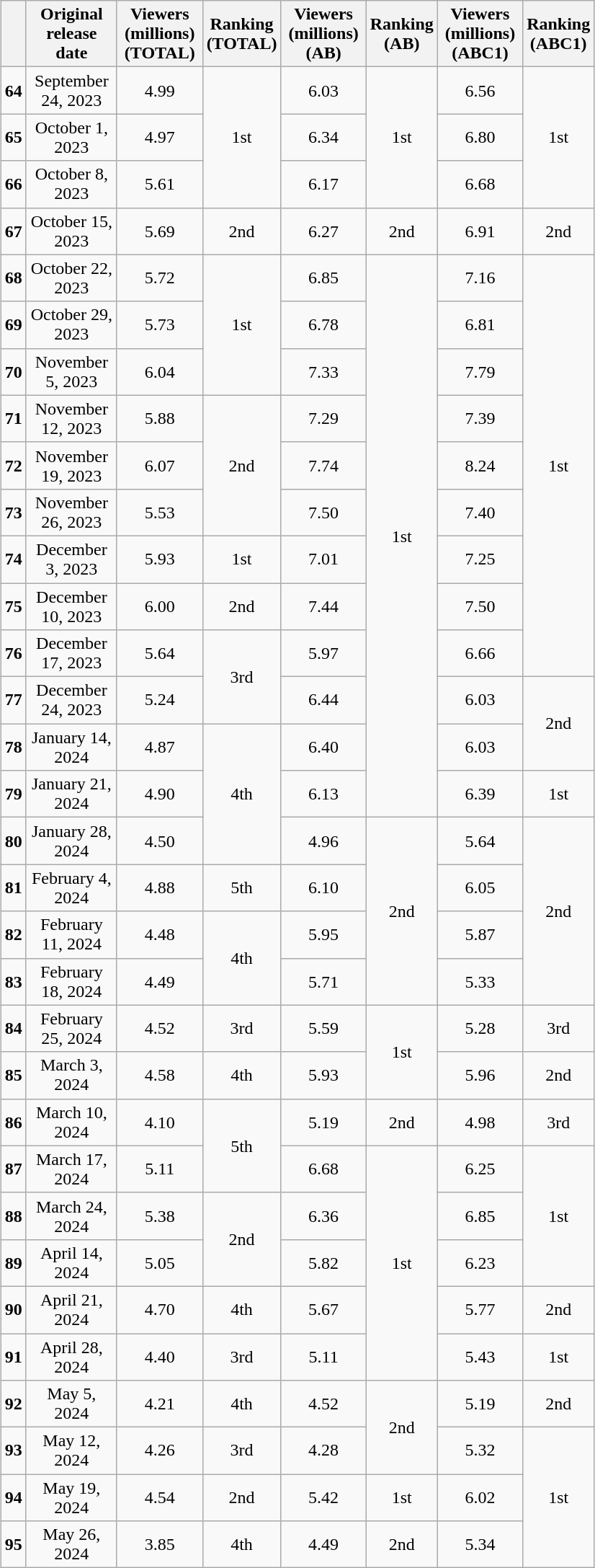<table class="wikitable" style="margin-left:auto; margin-right:auto; width:550px; text-align:center">
<tr>
<th></th>
<th>Original release date</th>
<th>Viewers (millions)<br>(TOTAL)</th>
<th>Ranking<br>(TOTAL)</th>
<th>Viewers (millions)<br>(AB)</th>
<th>Ranking<br>(AB)</th>
<th>Viewers (millions)<br>(ABC1)</th>
<th>Ranking<br>(ABC1)</th>
</tr>
<tr>
<td><strong>64</strong></td>
<td>September 24, 2023</td>
<td>4.99</td>
<td rowspan="3">1st</td>
<td>6.03</td>
<td rowspan="3">1st</td>
<td>6.56</td>
<td rowspan="3">1st</td>
</tr>
<tr>
<td><strong>65</strong></td>
<td>October 1, 2023</td>
<td>4.97</td>
<td>6.34</td>
<td>6.80</td>
</tr>
<tr>
<td><strong>66</strong></td>
<td>October 8, 2023</td>
<td>5.61</td>
<td>6.17</td>
<td>6.68</td>
</tr>
<tr>
<td><strong>67</strong></td>
<td>October 15, 2023</td>
<td>5.69</td>
<td>2nd</td>
<td>6.27</td>
<td>2nd</td>
<td>6.91</td>
<td>2nd</td>
</tr>
<tr>
<td><strong>68</strong></td>
<td>October 22, 2023</td>
<td>5.72</td>
<td rowspan="3">1st</td>
<td>6.85</td>
<td rowspan="12">1st</td>
<td>7.16</td>
<td rowspan="9">1st</td>
</tr>
<tr>
<td><strong>69</strong></td>
<td>October 29, 2023</td>
<td>5.73</td>
<td>6.78</td>
<td>6.81</td>
</tr>
<tr>
<td><strong>70</strong></td>
<td>November 5, 2023</td>
<td>6.04</td>
<td>7.33</td>
<td>7.79</td>
</tr>
<tr>
<td><strong>71</strong></td>
<td>November 12, 2023</td>
<td>5.88</td>
<td rowspan="3">2nd</td>
<td>7.29</td>
<td>7.39</td>
</tr>
<tr>
<td><strong>72</strong></td>
<td>November 19, 2023</td>
<td>6.07</td>
<td>7.74</td>
<td>8.24</td>
</tr>
<tr>
<td><strong>73</strong></td>
<td>November 26, 2023</td>
<td>5.53</td>
<td>7.50</td>
<td>7.40</td>
</tr>
<tr>
<td><strong>74</strong></td>
<td>December 3, 2023</td>
<td>5.93</td>
<td>1st</td>
<td>7.01</td>
<td>7.25</td>
</tr>
<tr>
<td><strong>75</strong></td>
<td>December 10, 2023</td>
<td>6.00</td>
<td>2nd</td>
<td>7.44</td>
<td>7.50</td>
</tr>
<tr>
<td><strong>76</strong></td>
<td>December 17, 2023</td>
<td>5.64</td>
<td rowspan="2">3rd</td>
<td>5.97</td>
<td>6.66</td>
</tr>
<tr>
<td><strong>77</strong></td>
<td>December 24, 2023</td>
<td>5.24</td>
<td>6.44</td>
<td>6.03</td>
<td rowspan="2">2nd</td>
</tr>
<tr>
<td><strong>78</strong></td>
<td>January 14, 2024</td>
<td>4.87</td>
<td rowspan="3">4th</td>
<td>6.40</td>
<td>6.03</td>
</tr>
<tr>
<td><strong>79</strong></td>
<td>January 21, 2024</td>
<td>4.90</td>
<td>6.13</td>
<td>6.39</td>
<td>1st</td>
</tr>
<tr>
<td><strong>80</strong></td>
<td>January 28, 2024</td>
<td>4.50</td>
<td>4.96</td>
<td rowspan="4">2nd</td>
<td>5.64</td>
<td rowspan="4">2nd</td>
</tr>
<tr>
<td><strong>81</strong></td>
<td>February 4, 2024</td>
<td>4.88</td>
<td>5th</td>
<td>6.10</td>
<td>6.05</td>
</tr>
<tr>
<td><strong>82</strong></td>
<td>February 11, 2024</td>
<td>4.48</td>
<td rowspan="2">4th</td>
<td>5.95</td>
<td>5.87</td>
</tr>
<tr>
<td><strong>83</strong></td>
<td>February 18, 2024</td>
<td>4.49</td>
<td>5.71</td>
<td>5.33</td>
</tr>
<tr>
<td><strong>84</strong></td>
<td>February 25, 2024</td>
<td>4.52</td>
<td>3rd</td>
<td>5.59</td>
<td rowspan="2">1st</td>
<td>5.28</td>
<td>3rd</td>
</tr>
<tr>
<td><strong>85</strong></td>
<td>March 3, 2024</td>
<td>4.58</td>
<td>4th</td>
<td>5.93</td>
<td>5.96</td>
<td>2nd</td>
</tr>
<tr>
<td><strong>86</strong></td>
<td>March 10, 2024</td>
<td>4.10</td>
<td rowspan="2">5th</td>
<td>5.19</td>
<td>2nd</td>
<td>4.98</td>
<td>3rd</td>
</tr>
<tr>
<td><strong>87</strong></td>
<td>March 17, 2024</td>
<td>5.11</td>
<td>6.68</td>
<td rowspan="5">1st</td>
<td>6.25</td>
<td rowspan="3">1st</td>
</tr>
<tr>
<td><strong>88</strong></td>
<td>March 24, 2024</td>
<td>5.38</td>
<td rowspan="2">2nd</td>
<td>6.36</td>
<td>6.85</td>
</tr>
<tr>
<td><strong>89</strong></td>
<td>April 14, 2024</td>
<td>5.05</td>
<td>5.82</td>
<td>6.23</td>
</tr>
<tr>
<td><strong>90</strong></td>
<td>April 21, 2024</td>
<td>4.70</td>
<td>4th</td>
<td>5.67</td>
<td>5.77</td>
<td>2nd</td>
</tr>
<tr>
<td><strong>91</strong></td>
<td>April 28, 2024</td>
<td>4.40</td>
<td>3rd</td>
<td>5.11</td>
<td>5.43</td>
<td>1st</td>
</tr>
<tr>
<td><strong>92</strong></td>
<td>May 5, 2024</td>
<td>4.21</td>
<td>4th</td>
<td>4.52</td>
<td rowspan="2">2nd</td>
<td>5.19</td>
<td>2nd</td>
</tr>
<tr>
<td><strong>93</strong></td>
<td>May 12, 2024</td>
<td>4.26</td>
<td>3rd</td>
<td>4.28</td>
<td>5.32</td>
<td rowspan="3">1st</td>
</tr>
<tr>
<td><strong>94</strong></td>
<td>May 19, 2024</td>
<td>4.54</td>
<td>2nd</td>
<td>5.42</td>
<td>1st</td>
<td>6.02</td>
</tr>
<tr>
<td><strong>95</strong></td>
<td>May 26, 2024</td>
<td>3.85</td>
<td>4th</td>
<td>4.49</td>
<td>2nd</td>
<td>5.34</td>
</tr>
</table>
